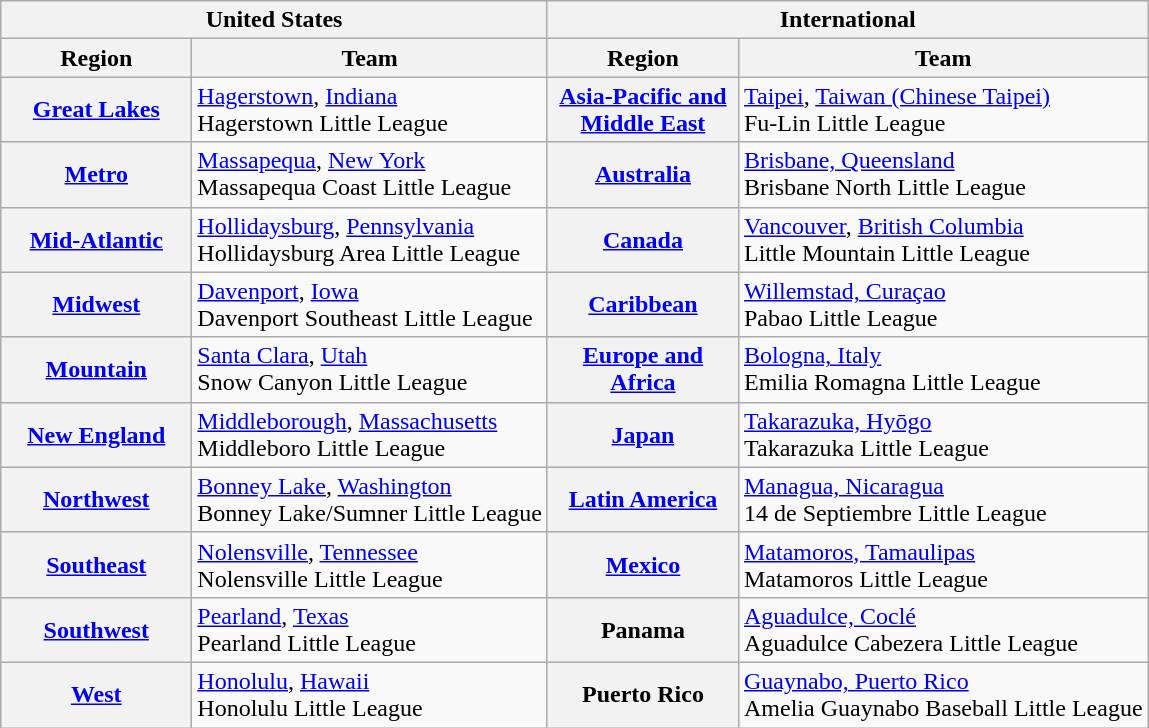<table class="wikitable">
<tr>
<th colspan="2"> United States</th>
<th colspan="2">International</th>
</tr>
<tr>
<th width="120px">Region</th>
<th>Team</th>
<th width="120px">Region</th>
<th>Team</th>
</tr>
<tr>
<th><a href='#'>Great Lakes</a></th>
<td> <a href='#'>Hagerstown</a>, <a href='#'>Indiana</a><br>Hagerstown Little League</td>
<th><a href='#'>Asia-Pacific and Middle East</a></th>
<td> <a href='#'>Taipei</a>, <a href='#'>Taiwan (Chinese Taipei)</a><br>Fu-Lin Little League</td>
</tr>
<tr>
<th><a href='#'>Metro</a></th>
<td> <a href='#'>Massapequa</a>, <a href='#'>New York</a><br>Massapequa Coast Little League</td>
<th><a href='#'>Australia</a></th>
<td> <a href='#'>Brisbane, Queensland</a><br>Brisbane North Little League</td>
</tr>
<tr>
<th><a href='#'>Mid-Atlantic</a></th>
<td> <a href='#'>Hollidaysburg</a>, <a href='#'>Pennsylvania</a><br>Hollidaysburg Area Little League</td>
<th><a href='#'>Canada</a></th>
<td> <a href='#'>Vancouver</a>, <a href='#'>British Columbia</a><br>Little Mountain Little League</td>
</tr>
<tr>
<th><a href='#'>Midwest</a></th>
<td> <a href='#'>Davenport</a>, <a href='#'>Iowa</a><br>Davenport Southeast Little League</td>
<th><a href='#'>Caribbean</a></th>
<td> <a href='#'>Willemstad, Curaçao</a><br>Pabao Little League</td>
</tr>
<tr>
<th><a href='#'>Mountain</a></th>
<td> <a href='#'>Santa Clara</a>, <a href='#'>Utah</a><br>Snow Canyon Little League</td>
<th><a href='#'>Europe and Africa</a></th>
<td> <a href='#'>Bologna, Italy</a><br>Emilia Romagna Little League</td>
</tr>
<tr>
<th><a href='#'>New England</a></th>
<td> <a href='#'>Middleborough</a>, <a href='#'>Massachusetts</a><br>Middleboro Little League</td>
<th><a href='#'>Japan</a></th>
<td> <a href='#'>Takarazuka, Hyōgo</a><br>Takarazuka Little League</td>
</tr>
<tr>
<th><a href='#'>Northwest</a></th>
<td> <a href='#'>Bonney Lake</a>, <a href='#'>Washington</a><br>Bonney Lake/Sumner Little League</td>
<th><a href='#'>Latin America</a></th>
<td> <a href='#'>Managua, Nicaragua</a><br>14 de Septiembre Little League</td>
</tr>
<tr>
<th><a href='#'>Southeast</a></th>
<td> <a href='#'>Nolensville</a>, <a href='#'>Tennessee</a><br>Nolensville Little League</td>
<th><a href='#'>Mexico</a></th>
<td> <a href='#'>Matamoros, Tamaulipas</a><br>Matamoros Little League</td>
</tr>
<tr>
<th><a href='#'>Southwest</a></th>
<td> <a href='#'>Pearland</a>, <a href='#'>Texas</a><br>Pearland Little League</td>
<th>Panama</th>
<td> <a href='#'>Aguadulce, Coclé</a><br>Aguadulce Cabezera Little League</td>
</tr>
<tr>
<th><a href='#'>West</a></th>
<td> <a href='#'>Honolulu</a>, <a href='#'>Hawaii</a><br>Honolulu Little League</td>
<th>Puerto Rico</th>
<td> <a href='#'>Guaynabo, Puerto Rico</a><br>Amelia Guaynabo Baseball Little League</td>
</tr>
</table>
